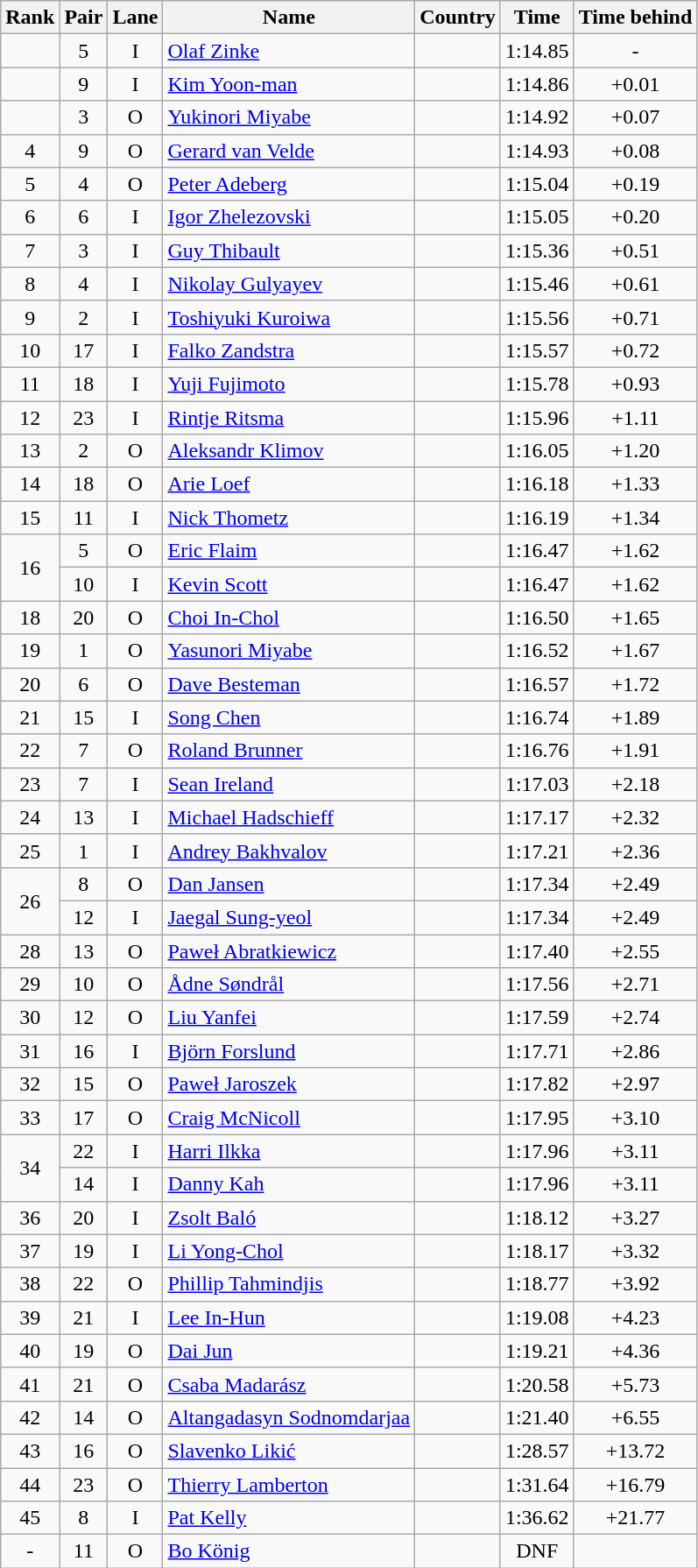<table class="wikitable sortable" style="text-align:center">
<tr>
<th>Rank</th>
<th>Pair</th>
<th>Lane</th>
<th>Name</th>
<th>Country</th>
<th>Time</th>
<th>Time behind</th>
</tr>
<tr>
<td></td>
<td>5</td>
<td>I</td>
<td align=left><a href='#'>Olaf Zinke</a></td>
<td align=left></td>
<td>1:14.85</td>
<td>-</td>
</tr>
<tr>
<td></td>
<td>9</td>
<td>I</td>
<td align=left><a href='#'>Kim Yoon-man</a></td>
<td align=left></td>
<td>1:14.86</td>
<td>+0.01</td>
</tr>
<tr>
<td></td>
<td>3</td>
<td>O</td>
<td align=left><a href='#'>Yukinori Miyabe</a></td>
<td align=left></td>
<td>1:14.92</td>
<td>+0.07</td>
</tr>
<tr>
<td>4</td>
<td>9</td>
<td>O</td>
<td align=left><a href='#'>Gerard van Velde</a></td>
<td align=left></td>
<td>1:14.93</td>
<td>+0.08</td>
</tr>
<tr>
<td>5</td>
<td>4</td>
<td>O</td>
<td align=left><a href='#'>Peter Adeberg</a></td>
<td align=left></td>
<td>1:15.04</td>
<td>+0.19</td>
</tr>
<tr>
<td>6</td>
<td>6</td>
<td>I</td>
<td align=left><a href='#'>Igor Zhelezovski</a></td>
<td align=left></td>
<td>1:15.05</td>
<td>+0.20</td>
</tr>
<tr>
<td>7</td>
<td>3</td>
<td>I</td>
<td align=left><a href='#'>Guy Thibault</a></td>
<td align=left></td>
<td>1:15.36</td>
<td>+0.51</td>
</tr>
<tr>
<td>8</td>
<td>4</td>
<td>I</td>
<td align=left><a href='#'>Nikolay Gulyayev</a></td>
<td align=left></td>
<td>1:15.46</td>
<td>+0.61</td>
</tr>
<tr>
<td>9</td>
<td>2</td>
<td>I</td>
<td align=left><a href='#'>Toshiyuki Kuroiwa</a></td>
<td align=left></td>
<td>1:15.56</td>
<td>+0.71</td>
</tr>
<tr>
<td>10</td>
<td>17</td>
<td>I</td>
<td align=left><a href='#'>Falko Zandstra</a></td>
<td align=left></td>
<td>1:15.57</td>
<td>+0.72</td>
</tr>
<tr>
<td>11</td>
<td>18</td>
<td>I</td>
<td align=left><a href='#'>Yuji Fujimoto</a></td>
<td align=left></td>
<td>1:15.78</td>
<td>+0.93</td>
</tr>
<tr>
<td>12</td>
<td>23</td>
<td>I</td>
<td align=left><a href='#'>Rintje Ritsma</a></td>
<td align=left></td>
<td>1:15.96</td>
<td>+1.11</td>
</tr>
<tr>
<td>13</td>
<td>2</td>
<td>O</td>
<td align=left><a href='#'>Aleksandr Klimov</a></td>
<td align=left></td>
<td>1:16.05</td>
<td>+1.20</td>
</tr>
<tr>
<td>14</td>
<td>18</td>
<td>O</td>
<td align=left><a href='#'>Arie Loef</a></td>
<td align=left></td>
<td>1:16.18</td>
<td>+1.33</td>
</tr>
<tr>
<td>15</td>
<td>11</td>
<td>I</td>
<td align=left><a href='#'>Nick Thometz</a></td>
<td align=left></td>
<td>1:16.19</td>
<td>+1.34</td>
</tr>
<tr>
<td rowspan=2>16</td>
<td>5</td>
<td>O</td>
<td align=left><a href='#'>Eric Flaim</a></td>
<td align=left></td>
<td>1:16.47</td>
<td>+1.62</td>
</tr>
<tr>
<td>10</td>
<td>I</td>
<td align=left><a href='#'>Kevin Scott</a></td>
<td align=left></td>
<td>1:16.47</td>
<td>+1.62</td>
</tr>
<tr>
<td>18</td>
<td>20</td>
<td>O</td>
<td align=left><a href='#'>Choi In-Chol</a></td>
<td align=left></td>
<td>1:16.50</td>
<td>+1.65</td>
</tr>
<tr>
<td>19</td>
<td>1</td>
<td>O</td>
<td align=left><a href='#'>Yasunori Miyabe</a></td>
<td align=left></td>
<td>1:16.52</td>
<td>+1.67</td>
</tr>
<tr>
<td>20</td>
<td>6</td>
<td>O</td>
<td align=left><a href='#'>Dave Besteman</a></td>
<td align=left></td>
<td>1:16.57</td>
<td>+1.72</td>
</tr>
<tr>
<td>21</td>
<td>15</td>
<td>I</td>
<td align=left><a href='#'>Song Chen</a></td>
<td align=left></td>
<td>1:16.74</td>
<td>+1.89</td>
</tr>
<tr>
<td>22</td>
<td>7</td>
<td>O</td>
<td align=left><a href='#'>Roland Brunner</a></td>
<td align=left></td>
<td>1:16.76</td>
<td>+1.91</td>
</tr>
<tr>
<td>23</td>
<td>7</td>
<td>I</td>
<td align=left><a href='#'>Sean Ireland</a></td>
<td align=left></td>
<td>1:17.03</td>
<td>+2.18</td>
</tr>
<tr>
<td>24</td>
<td>13</td>
<td>I</td>
<td align=left><a href='#'>Michael Hadschieff</a></td>
<td align=left></td>
<td>1:17.17</td>
<td>+2.32</td>
</tr>
<tr>
<td>25</td>
<td>1</td>
<td>I</td>
<td align=left><a href='#'>Andrey Bakhvalov</a></td>
<td align=left></td>
<td>1:17.21</td>
<td>+2.36</td>
</tr>
<tr>
<td rowspan=2>26</td>
<td>8</td>
<td>O</td>
<td align=left><a href='#'>Dan Jansen</a></td>
<td align=left></td>
<td>1:17.34</td>
<td>+2.49</td>
</tr>
<tr>
<td>12</td>
<td>I</td>
<td align=left><a href='#'>Jaegal Sung-yeol</a></td>
<td align=left></td>
<td>1:17.34</td>
<td>+2.49</td>
</tr>
<tr>
<td>28</td>
<td>13</td>
<td>O</td>
<td align=left><a href='#'>Paweł Abratkiewicz</a></td>
<td align=left></td>
<td>1:17.40</td>
<td>+2.55</td>
</tr>
<tr>
<td>29</td>
<td>10</td>
<td>O</td>
<td align=left><a href='#'>Ådne Søndrål</a></td>
<td align=left></td>
<td>1:17.56</td>
<td>+2.71</td>
</tr>
<tr>
<td>30</td>
<td>12</td>
<td>O</td>
<td align=left><a href='#'>Liu Yanfei</a></td>
<td align=left></td>
<td>1:17.59</td>
<td>+2.74</td>
</tr>
<tr>
<td>31</td>
<td>16</td>
<td>I</td>
<td align=left><a href='#'>Björn Forslund</a></td>
<td align=left></td>
<td>1:17.71</td>
<td>+2.86</td>
</tr>
<tr>
<td>32</td>
<td>15</td>
<td>O</td>
<td align=left><a href='#'>Paweł Jaroszek</a></td>
<td align=left></td>
<td>1:17.82</td>
<td>+2.97</td>
</tr>
<tr>
<td>33</td>
<td>17</td>
<td>O</td>
<td align=left><a href='#'>Craig McNicoll</a></td>
<td align=left></td>
<td>1:17.95</td>
<td>+3.10</td>
</tr>
<tr>
<td rowspan=2>34</td>
<td>22</td>
<td>I</td>
<td align=left><a href='#'>Harri Ilkka</a></td>
<td align=left></td>
<td>1:17.96</td>
<td>+3.11</td>
</tr>
<tr>
<td>14</td>
<td>I</td>
<td align=left><a href='#'>Danny Kah</a></td>
<td align=left></td>
<td>1:17.96</td>
<td>+3.11</td>
</tr>
<tr>
<td>36</td>
<td>20</td>
<td>I</td>
<td align=left><a href='#'>Zsolt Baló</a></td>
<td align=left></td>
<td>1:18.12</td>
<td>+3.27</td>
</tr>
<tr>
<td>37</td>
<td>19</td>
<td>I</td>
<td align=left><a href='#'>Li Yong-Chol</a></td>
<td align=left></td>
<td>1:18.17</td>
<td>+3.32</td>
</tr>
<tr>
<td>38</td>
<td>22</td>
<td>O</td>
<td align=left><a href='#'>Phillip Tahmindjis</a></td>
<td align=left></td>
<td>1:18.77</td>
<td>+3.92</td>
</tr>
<tr>
<td>39</td>
<td>21</td>
<td>I</td>
<td align=left><a href='#'>Lee In-Hun</a></td>
<td align=left></td>
<td>1:19.08</td>
<td>+4.23</td>
</tr>
<tr>
<td>40</td>
<td>19</td>
<td>O</td>
<td align=left><a href='#'>Dai Jun</a></td>
<td align=left></td>
<td>1:19.21</td>
<td>+4.36</td>
</tr>
<tr>
<td>41</td>
<td>21</td>
<td>O</td>
<td align=left><a href='#'>Csaba Madarász</a></td>
<td align=left></td>
<td>1:20.58</td>
<td>+5.73</td>
</tr>
<tr>
<td>42</td>
<td>14</td>
<td>O</td>
<td align=left><a href='#'>Altangadasyn Sodnomdarjaa</a></td>
<td align=left></td>
<td>1:21.40</td>
<td>+6.55</td>
</tr>
<tr>
<td>43</td>
<td>16</td>
<td>O</td>
<td align=left><a href='#'>Slavenko Likić</a></td>
<td align=left></td>
<td>1:28.57</td>
<td>+13.72</td>
</tr>
<tr>
<td>44</td>
<td>23</td>
<td>O</td>
<td align=left><a href='#'>Thierry Lamberton</a></td>
<td align=left></td>
<td>1:31.64</td>
<td>+16.79</td>
</tr>
<tr>
<td>45</td>
<td>8</td>
<td>I</td>
<td align=left><a href='#'>Pat Kelly</a></td>
<td align=left></td>
<td>1:36.62</td>
<td>+21.77</td>
</tr>
<tr>
<td>-</td>
<td>11</td>
<td>O</td>
<td align=left><a href='#'>Bo König</a></td>
<td align=left></td>
<td>DNF</td>
<td></td>
</tr>
</table>
